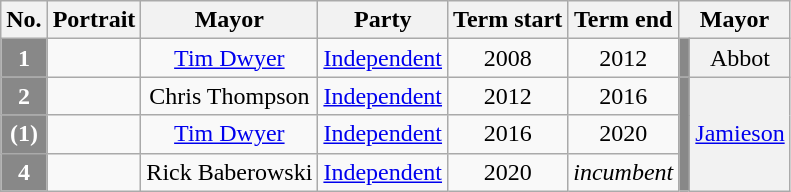<table class="wikitable">
<tr>
<th>No.</th>
<th>Portrait</th>
<th>Mayor</th>
<th>Party</th>
<th>Term start</th>
<th>Term end</th>
<th colspan="3">Mayor</th>
</tr>
<tr>
<th style="background:#888888; color:white">1</th>
<td align="center"></td>
<td align="center"><a href='#'>Tim Dwyer</a></td>
<td align="center"><a href='#'>Independent</a></td>
<td align="center">2008</td>
<td align="center">2012</td>
<td rowspan="1" style="background-color:#888888; border-bottom:solid 0 gray"></td>
<th rowspan="1" style="font-weight:normal">Abbot <br> <small></small></th>
</tr>
<tr>
<th style="background:#888888; color:white">2</th>
<td align="center"></td>
<td align="center">Chris Thompson</td>
<td align="center"><a href='#'>Independent</a></td>
<td align="center">2012</td>
<td align="center">2016</td>
<td rowspan="3" style="background-color:#888888; border-bottom:solid 0 gray"></td>
<th rowspan="3" style="font-weight:normal"><a href='#'>Jamieson</a> <br> <small></small></th>
</tr>
<tr>
<th style="background:#888888; color:white">(1)</th>
<td align="center"></td>
<td align="center"><a href='#'>Tim Dwyer</a></td>
<td align="center"><a href='#'>Independent</a></td>
<td align="center">2016</td>
<td align="center">2020</td>
</tr>
<tr>
<th style="background:#888888; color:white">4</th>
<td align="center"></td>
<td align="center">Rick Baberowski</td>
<td align="center"><a href='#'>Independent</a></td>
<td align="center">2020</td>
<td align="center"><em>incumbent</em></td>
</tr>
</table>
